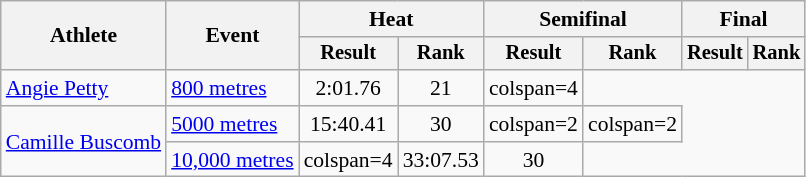<table class=wikitable style=font-size:90%>
<tr>
<th rowspan=2>Athlete</th>
<th rowspan=2>Event</th>
<th colspan=2>Heat</th>
<th colspan=2>Semifinal</th>
<th colspan=2>Final</th>
</tr>
<tr style=font-size:95%>
<th>Result</th>
<th>Rank</th>
<th>Result</th>
<th>Rank</th>
<th>Result</th>
<th>Rank</th>
</tr>
<tr align=center>
<td align=left><a href='#'>Angie Petty</a></td>
<td align=left><a href='#'>800 metres</a></td>
<td>2:01.76</td>
<td>21</td>
<td>colspan=4 </td>
</tr>
<tr align=center>
<td align=left rowspan=2><a href='#'>Camille Buscomb</a></td>
<td align=left><a href='#'>5000 metres</a></td>
<td>15:40.41</td>
<td>30</td>
<td>colspan=2 </td>
<td>colspan=2 </td>
</tr>
<tr align=center>
<td align=left><a href='#'>10,000 metres</a></td>
<td>colspan=4 </td>
<td>33:07.53</td>
<td>30</td>
</tr>
</table>
